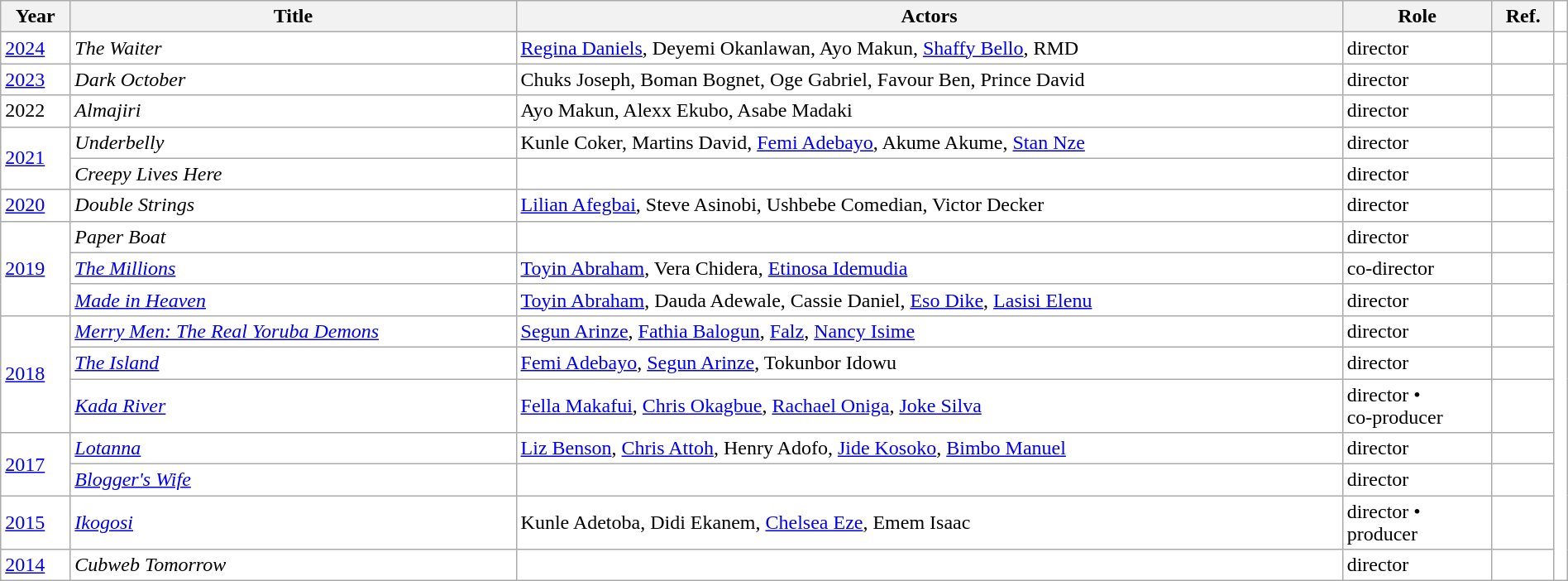<table class="wikitable plainrowheaders" style="width:100%; margin:auto; background:#fff;">
<tr>
<th>Year</th>
<th>Title</th>
<th>Actors</th>
<th>Role</th>
<th>Ref.</th>
</tr>
<tr>
<td rowspan=1><a href='#'>2024</a></td>
<td><em>The Waiter</em></td>
<td><a href='#'>Regina Daniels</a>, Deyemi Okanlawan, Ayo Makun, <a href='#'>Shaffy Bello</a>, RMD</td>
<td>director</td>
<td></td>
<td></td>
</tr>
<tr>
<td rowspan=1><a href='#'>2023</a></td>
<td><em>Dark October</em></td>
<td>Chuks Joseph, Boman Bognet, Oge Gabriel, Favour Ben, Prince David</td>
<td>director</td>
<td></td>
</tr>
<tr>
<td>2022</td>
<td><em>Almajiri</em></td>
<td>Ayo Makun, Alexx Ekubo, Asabe Madaki</td>
<td>director</td>
<td></td>
</tr>
<tr>
<td rowspan=2><a href='#'>2021</a></td>
<td><em>Underbelly</em></td>
<td>Kunle Coker, Martins David, <a href='#'>Femi Adebayo</a>, Akume Akume, <a href='#'>Stan Nze</a></td>
<td>director</td>
<td></td>
</tr>
<tr>
<td><em>Creepy Lives Here</em></td>
<td></td>
<td>director</td>
<td></td>
</tr>
<tr>
<td rowspan=1><a href='#'>2020</a></td>
<td><em>Double Strings</em></td>
<td><a href='#'>Lilian Afegbai</a>, Steve Asinobi, Ushbebe Comedian, Victor Decker</td>
<td>director</td>
<td></td>
</tr>
<tr>
<td rowspan=3><a href='#'>2019</a></td>
<td><em>Paper Boat</em></td>
<td></td>
<td>director</td>
<td></td>
</tr>
<tr>
<td><em><a href='#'>The Millions</a></em></td>
<td><a href='#'>Toyin Abraham</a>, Vera Chidera, <a href='#'>Etinosa Idemudia</a></td>
<td>co-director</td>
<td></td>
</tr>
<tr>
<td><em><a href='#'>Made in Heaven</a></em></td>
<td><a href='#'>Toyin Abraham</a>, Dauda Adewale, Cassie Daniel, <a href='#'>Eso Dike</a>, <a href='#'>Lasisi Elenu</a></td>
<td>director</td>
<td></td>
</tr>
<tr>
<td rowspan=3><a href='#'>2018</a></td>
<td><em><a href='#'>Merry Men: The Real Yoruba Demons</a></em></td>
<td><a href='#'>Segun Arinze</a>, <a href='#'>Fathia Balogun</a>, <a href='#'>Falz</a>, <a href='#'>Nancy Isime</a></td>
<td>director</td>
<td></td>
</tr>
<tr>
<td><em><a href='#'>The Island</a></em></td>
<td><a href='#'>Femi Adebayo</a>, <a href='#'>Segun Arinze</a>, Tokunbor Idowu</td>
<td>director</td>
<td></td>
</tr>
<tr>
<td><em><a href='#'>Kada River</a></em></td>
<td><a href='#'>Fella Makafui</a>, <a href='#'>Chris Okagbue</a>, <a href='#'>Rachael Oniga</a>, <a href='#'>Joke Silva</a></td>
<td>director •<br>co-producer</td>
<td></td>
</tr>
<tr>
<td rowspan=2><a href='#'>2017</a></td>
<td><em><a href='#'>Lotanna</a></em></td>
<td><a href='#'>Liz Benson</a>, <a href='#'>Chris Attoh</a>, Henry Adofo, <a href='#'>Jide Kosoko</a>, <a href='#'>Bimbo Manuel</a></td>
<td>director</td>
<td></td>
</tr>
<tr>
<td><em><a href='#'>Blogger's Wife</a></em></td>
<td></td>
<td>director</td>
<td></td>
</tr>
<tr>
<td><a href='#'>2015</a></td>
<td><em><a href='#'>Ikogosi</a></em></td>
<td>Kunle Adetoba, Didi Ekanem, <a href='#'>Chelsea Eze</a>, Emem Isaac</td>
<td>director •<br>producer</td>
<td></td>
</tr>
<tr>
<td><a href='#'>2014</a></td>
<td><em>Cubweb Tomorrow</em></td>
<td></td>
<td>director</td>
<td></td>
</tr>
</table>
